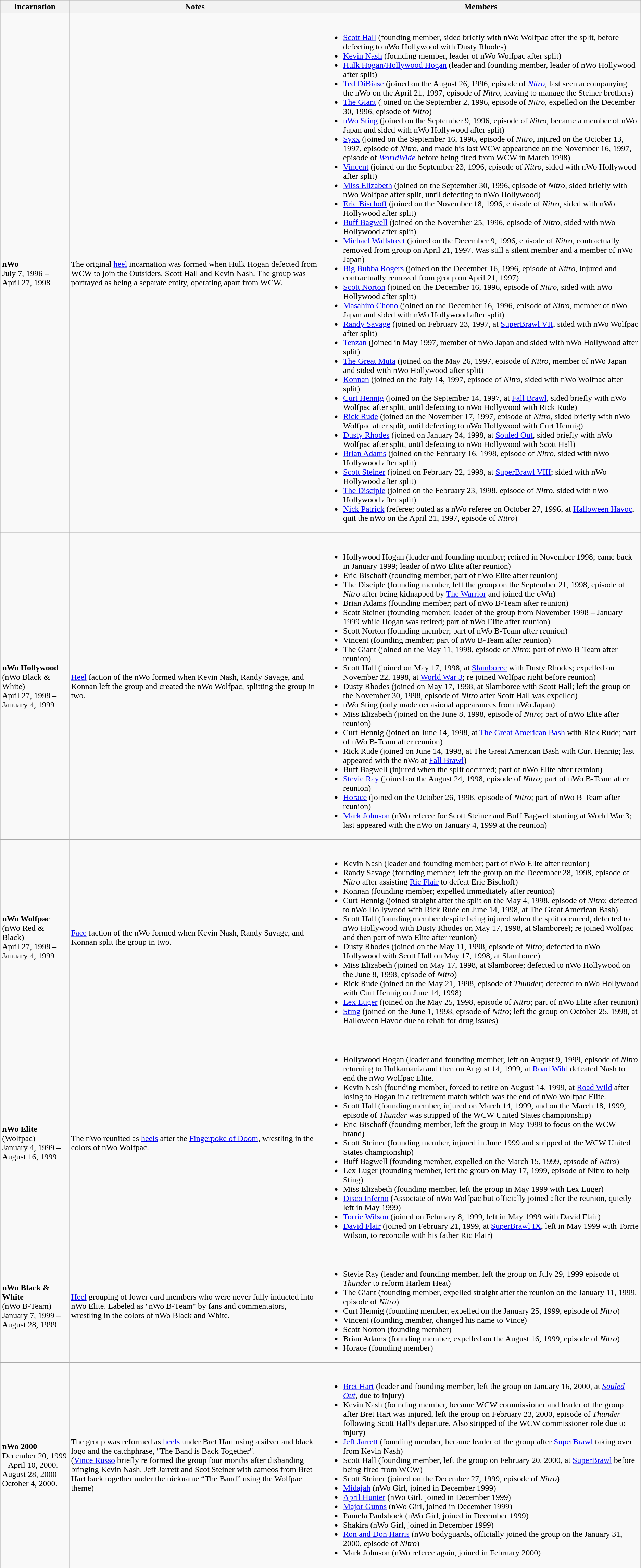<table class=wikitable style="font-size:100%; margin: 0.5em 0 0.5em 1em;">
<tr>
<th>Incarnation</th>
<th>Notes</th>
<th>Members</th>
</tr>
<tr>
<td><strong>nWo</strong><br>July 7, 1996 – April 27, 1998</td>
<td>The original <a href='#'>heel</a> incarnation was formed when Hulk Hogan defected from WCW to join the Outsiders, Scott Hall and Kevin Nash. The group was portrayed as being a separate entity, operating apart from WCW.</td>
<td><br><ul><li><a href='#'>Scott Hall</a> (founding member, sided briefly with nWo Wolfpac after the split, before defecting to nWo Hollywood with Dusty Rhodes)</li><li><a href='#'>Kevin Nash</a> (founding member, leader of nWo Wolfpac after split)</li><li><a href='#'>Hulk Hogan/Hollywood Hogan</a> (leader and founding member, leader of nWo Hollywood after split)</li><li><a href='#'>Ted DiBiase</a> (joined on the August 26, 1996, episode of <em><a href='#'>Nitro</a></em>, last seen accompanying the nWo on the April 21, 1997, episode of <em>Nitro</em>, leaving to manage the Steiner brothers)</li><li><a href='#'>The Giant</a> (joined on the September 2, 1996, episode of <em>Nitro</em>, expelled on the December 30, 1996, episode of <em>Nitro</em>)</li><li><a href='#'>nWo Sting</a> (joined on the September 9, 1996, episode of <em>Nitro</em>, became a member of nWo Japan and sided with nWo Hollywood after split)</li><li><a href='#'>Syxx</a> (joined on the September 16, 1996, episode of <em>Nitro</em>, injured on the October 13, 1997, episode of <em>Nitro</em>, and made his last WCW appearance on the November 16, 1997, episode of <em><a href='#'>WorldWide</a></em> before being fired from WCW in March 1998)</li><li><a href='#'>Vincent</a> (joined on the September 23, 1996, episode of <em>Nitro</em>, sided with nWo Hollywood after split)</li><li><a href='#'>Miss Elizabeth</a> (joined on the September 30, 1996, episode of <em>Nitro</em>, sided briefly with nWo Wolfpac after split, until defecting to nWo Hollywood)</li><li><a href='#'>Eric Bischoff</a> (joined on the November 18, 1996, episode of <em>Nitro</em>, sided with nWo Hollywood after split)</li><li><a href='#'>Buff Bagwell</a> (joined on the November 25, 1996, episode of <em>Nitro</em>, sided with nWo Hollywood after split)</li><li><a href='#'>Michael Wallstreet</a> (joined on the December 9, 1996, episode of <em>Nitro</em>, contractually removed from group on April 21, 1997. Was still a silent member and a member of nWo Japan)</li><li><a href='#'>Big Bubba Rogers</a> (joined on the December 16, 1996, episode of <em>Nitro</em>, injured and contractually removed from group on April 21, 1997)</li><li><a href='#'>Scott Norton</a> (joined on the December 16, 1996, episode of <em>Nitro</em>, sided with nWo Hollywood after split)</li><li><a href='#'>Masahiro Chono</a> (joined on the December 16, 1996, episode of <em>Nitro</em>, member of nWo Japan and sided with nWo Hollywood after split)</li><li><a href='#'>Randy Savage</a> (joined on February 23, 1997, at <a href='#'>SuperBrawl VII</a>, sided with nWo Wolfpac after split)</li><li><a href='#'>Tenzan</a> (joined in May 1997, member of nWo Japan and sided with nWo Hollywood after split)</li><li><a href='#'>The Great Muta</a> (joined on the May 26, 1997, episode of <em>Nitro</em>, member of nWo Japan and sided with nWo Hollywood after split)</li><li><a href='#'>Konnan</a> (joined on the July 14, 1997, episode of <em>Nitro</em>, sided with nWo Wolfpac after split)</li><li><a href='#'>Curt Hennig</a> (joined on the September 14, 1997, at <a href='#'>Fall Brawl</a>, sided briefly with nWo Wolfpac after split, until defecting to nWo Hollywood with Rick Rude)</li><li><a href='#'>Rick Rude</a> (joined on the November 17, 1997, episode of <em>Nitro</em>, sided briefly with nWo Wolfpac after split, until defecting to nWo Hollywood with Curt Hennig)</li><li><a href='#'>Dusty Rhodes</a> (joined on January 24, 1998, at <a href='#'>Souled Out</a>, sided briefly with nWo Wolfpac after split, until defecting to nWo Hollywood with Scott Hall)</li><li><a href='#'>Brian Adams</a> (joined on the February 16, 1998, episode of <em>Nitro</em>, sided with nWo Hollywood after split)</li><li><a href='#'>Scott Steiner</a> (joined on February 22, 1998, at <a href='#'>SuperBrawl VIII</a>; sided with nWo Hollywood after split)</li><li><a href='#'>The Disciple</a> (joined on the February 23, 1998, episode of <em>Nitro</em>, sided with nWo Hollywood after split)</li><li><a href='#'>Nick Patrick</a> (referee; outed as a nWo referee on October 27, 1996, at <a href='#'>Halloween Havoc</a>, quit the nWo on the April 21, 1997, episode of <em>Nitro</em>)</li></ul></td>
</tr>
<tr>
<td><strong>nWo Hollywood</strong><br>(nWo Black & White)<br>April 27, 1998 – January 4, 1999</td>
<td><a href='#'>Heel</a> faction of the nWo formed when Kevin Nash, Randy Savage, and Konnan left the group and created the nWo Wolfpac, splitting the group in two.</td>
<td><br><ul><li>Hollywood Hogan (leader and founding member; retired in November 1998; came back in January 1999; leader of nWo Elite after reunion)</li><li>Eric Bischoff (founding member, part of nWo Elite after reunion)</li><li>The Disciple (founding member, left the group on the September 21, 1998, episode of <em>Nitro</em> after being kidnapped by <a href='#'>The Warrior</a> and joined the oWn)</li><li>Brian Adams (founding member; part of nWo B-Team after reunion)</li><li>Scott Steiner (founding member; leader of the group from November 1998 – January 1999 while Hogan was retired; part of nWo Elite after reunion)</li><li>Scott Norton (founding member; part of nWo B-Team after reunion)</li><li>Vincent (founding member; part of nWo B-Team after reunion)</li><li>The Giant (joined on the May 11, 1998, episode of <em>Nitro</em>; part of nWo B-Team after reunion)</li><li>Scott Hall (joined on May 17, 1998, at <a href='#'>Slamboree</a> with Dusty Rhodes; expelled on November 22, 1998, at <a href='#'>World War 3</a>; re joined Wolfpac right before reunion)</li><li>Dusty Rhodes (joined on May 17, 1998, at Slamboree with Scott Hall; left the group on the November 30, 1998, episode of <em>Nitro</em> after Scott Hall was expelled)</li><li>nWo Sting (only made occasional appearances from nWo Japan)</li><li>Miss Elizabeth (joined on the June 8, 1998, episode of <em>Nitro</em>; part of nWo Elite after reunion)</li><li>Curt Hennig (joined on June 14, 1998, at <a href='#'>The Great American Bash</a> with Rick Rude; part of nWo B-Team after reunion)</li><li>Rick Rude (joined on June 14, 1998, at The Great American Bash with Curt Hennig; last appeared with the nWo at <a href='#'>Fall Brawl</a>)</li><li>Buff Bagwell (injured when the split occurred; part of nWo Elite after reunion)</li><li><a href='#'>Stevie Ray</a> (joined on the August 24, 1998, episode of <em>Nitro</em>; part of nWo B-Team after reunion)</li><li><a href='#'>Horace</a> (joined on the October 26, 1998, episode of <em>Nitro</em>; part of nWo B-Team after reunion)</li><li><a href='#'>Mark Johnson</a> (nWo referee for Scott Steiner and Buff Bagwell starting at World War 3; last appeared with the nWo on January 4, 1999 at the reunion)</li></ul></td>
</tr>
<tr>
<td><strong>nWo Wolfpac</strong><br>(nWo Red & Black)<br>April 27, 1998 – January 4, 1999</td>
<td><a href='#'>Face</a> faction of the nWo formed when Kevin Nash, Randy Savage, and Konnan split the group in two.</td>
<td><br><ul><li>Kevin Nash (leader and founding member; part of nWo Elite after reunion)</li><li>Randy Savage (founding member; left the group on the December 28, 1998, episode of <em>Nitro</em> after assisting <a href='#'>Ric Flair</a> to defeat Eric Bischoff)</li><li>Konnan (founding member; expelled immediately after reunion)</li><li>Curt Hennig (joined straight after the split on the May 4, 1998, episode of <em>Nitro</em>; defected to nWo Hollywood with Rick Rude on June 14, 1998, at The Great American Bash)</li><li>Scott Hall (founding member despite being injured when the split occurred, defected to nWo Hollywood with Dusty Rhodes on May 17, 1998, at Slamboree); re joined Wolfpac and then part of nWo Elite after reunion)</li><li>Dusty Rhodes (joined on the May 11, 1998, episode of <em>Nitro</em>; defected to nWo Hollywood with Scott Hall on May 17, 1998, at Slamboree)</li><li>Miss Elizabeth (joined on May 17, 1998, at Slamboree; defected to nWo Hollywood on the June 8, 1998, episode of <em>Nitro</em>)</li><li>Rick Rude (joined on the May 21, 1998, episode of <em>Thunder</em>; defected to nWo Hollywood with Curt Hennig on June 14, 1998)</li><li><a href='#'>Lex Luger</a> (joined on the May 25, 1998, episode of <em>Nitro</em>; part of nWo Elite after reunion)</li><li><a href='#'>Sting</a> (joined on the June 1, 1998, episode of <em>Nitro</em>; left the group on October 25, 1998, at Halloween Havoc due to rehab for drug issues)</li></ul></td>
</tr>
<tr>
<td><strong>nWo Elite</strong><br>(Wolfpac)<br>January 4, 1999 – August 16, 1999</td>
<td>The nWo reunited as <a href='#'>heels</a> after the <a href='#'>Fingerpoke of Doom</a>, wrestling in the colors of nWo Wolfpac.</td>
<td><br><ul><li>Hollywood Hogan (leader and founding member, left on August  9, 1999, episode of <em>Nitro</em> returning to Hulkamania and then on August 14, 1999, at <a href='#'>Road Wild</a> defeated Nash to end the nWo Wolfpac Elite.</li><li>Kevin Nash (founding member, forced to retire on August 14, 1999, at <a href='#'>Road Wild</a> after losing to Hogan in a retirement match which was the end of nWo Wolfpac Elite.</li><li>Scott Hall (founding member, injured on March 14, 1999, and on the March 18, 1999, episode of <em>Thunder</em> was stripped of the WCW United States championship)</li><li>Eric Bischoff (founding member, left the group in May 1999 to focus on the WCW brand)</li><li>Scott Steiner (founding member, injured in June 1999 and stripped of the WCW United States championship)</li><li>Buff Bagwell (founding member, expelled on the March 15, 1999, episode of <em>Nitro</em>)</li><li>Lex Luger (founding member, left the group on May 17, 1999, episode of Nitro to help Sting)</li><li>Miss Elizabeth (founding member, left the group in May 1999 with Lex Luger)</li><li><a href='#'> Disco Inferno</a> (Associate of nWo Wolfpac but officially joined after the reunion, quietly left in May 1999)</li><li><a href='#'>Torrie Wilson</a> (joined on February 8, 1999, left in May 1999 with David Flair)</li><li><a href='#'>David Flair</a> (joined on February 21, 1999, at <a href='#'>SuperBrawl IX</a>, left in May 1999 with Torrie Wilson, to reconcile with his father Ric Flair)</li></ul></td>
</tr>
<tr>
<td><strong>nWo Black & White</strong><br>(nWo B-Team)<br>January 7, 1999 – August 28, 1999</td>
<td><a href='#'>Heel</a> grouping of lower card members who were never fully inducted into nWo Elite. Labeled as "nWo B-Team" by fans and commentators, wrestling in the colors of nWo Black and White.</td>
<td><br><ul><li>Stevie Ray (leader and founding member, left the group on July 29, 1999 episode of <em>Thunder</em> to reform Harlem Heat)</li><li>The Giant (founding member, expelled straight after the reunion on the January 11, 1999, episode of <em>Nitro</em>)</li><li>Curt Hennig (founding member, expelled on the January 25, 1999, episode of <em>Nitro</em>)</li><li>Vincent (founding member, changed his name to Vince)</li><li>Scott Norton (founding member)</li><li>Brian Adams (founding member, expelled on the August 16, 1999, episode of <em>Nitro</em>)</li><li>Horace (founding member)</li></ul></td>
</tr>
<tr>
<td><strong>nWo 2000</strong><br>December 20, 1999 – April 10, 2000.<br>August 28, 2000 - October 4, 2000.</td>
<td>The group was reformed as <a href='#'>heels</a> under Bret Hart using a silver and black logo and the catchphrase, "The Band is Back Together".<br>(<a href='#'>Vince Russo</a> briefly re formed the group four months after disbanding bringing Kevin Nash, Jeff Jarrett and Scot Steiner with cameos from Bret Hart back together under the nickname “The Band” using the Wolfpac theme)</td>
<td><br><ul><li><a href='#'>Bret Hart</a> (leader and founding member, left the group on January 16, 2000, at <em><a href='#'>Souled Out</a></em>, due to injury)</li><li>Kevin Nash (founding member, became WCW commissioner and leader of the group after Bret Hart was injured, left the group on February 23, 2000, episode of <em>Thunder</em> following Scott Hall’s departure. Also stripped of the WCW commissioner role due to injury)</li><li><a href='#'>Jeff Jarrett</a> (founding member, became leader of the group after <a href='#'>SuperBrawl</a> taking over from Kevin Nash)</li><li>Scott Hall (founding member, left the group on February 20, 2000, at <a href='#'>SuperBrawl</a> before being fired from WCW)</li><li>Scott Steiner (joined on the December 27, 1999, episode of <em>Nitro</em>)</li><li><a href='#'>Midajah</a> (nWo Girl, joined in December 1999)</li><li><a href='#'>April Hunter</a> (nWo Girl, joined in December 1999)</li><li><a href='#'>Major Gunns</a> (nWo Girl, joined in December 1999)</li><li>Pamela Paulshock (nWo Girl, joined in December 1999)</li><li>Shakira (nWo Girl, joined in December 1999)</li><li><a href='#'>Ron and Don Harris</a> (nWo bodyguards, officially joined the group on the January 31, 2000, episode of <em>Nitro</em>)</li><li>Mark Johnson (nWo referee again, joined in February 2000)</li></ul></td>
</tr>
</table>
